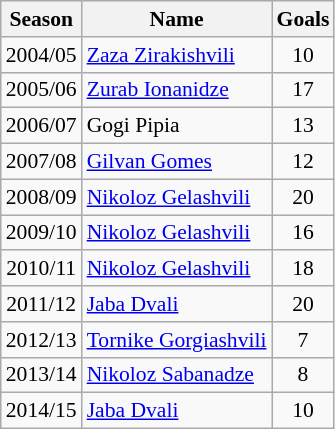<table class="wikitable" style="font-size:90%">
<tr>
<th>Season</th>
<th>Name</th>
<th>Goals</th>
</tr>
<tr>
<td align=center>2004/05</td>
<td> <a href='#'>Zaza Zirakishvili</a></td>
<td align=center>10</td>
</tr>
<tr>
<td align=center>2005/06</td>
<td> <a href='#'>Zurab Ionanidze</a></td>
<td align=center>17</td>
</tr>
<tr>
<td align=center>2006/07</td>
<td> Gogi Pipia</td>
<td align=center>13</td>
</tr>
<tr>
<td align=center>2007/08</td>
<td> <a href='#'>Gilvan Gomes</a></td>
<td align=center>12</td>
</tr>
<tr>
<td align=center>2008/09</td>
<td> <a href='#'>Nikoloz Gelashvili</a></td>
<td align=center>20</td>
</tr>
<tr>
<td align=center>2009/10</td>
<td> <a href='#'>Nikoloz Gelashvili</a></td>
<td align=center>16</td>
</tr>
<tr>
<td align=center>2010/11</td>
<td> <a href='#'>Nikoloz Gelashvili</a></td>
<td align=center>18</td>
</tr>
<tr>
<td align=center>2011/12</td>
<td> <a href='#'>Jaba Dvali</a></td>
<td align=center>20</td>
</tr>
<tr>
<td align=center>2012/13</td>
<td> <a href='#'>Tornike Gorgiashvili</a></td>
<td align=center>7</td>
</tr>
<tr>
<td align=center>2013/14</td>
<td> <a href='#'>Nikoloz Sabanadze</a></td>
<td align=center>8</td>
</tr>
<tr>
<td align=center>2014/15</td>
<td> <a href='#'>Jaba Dvali</a></td>
<td align=center>10</td>
</tr>
</table>
